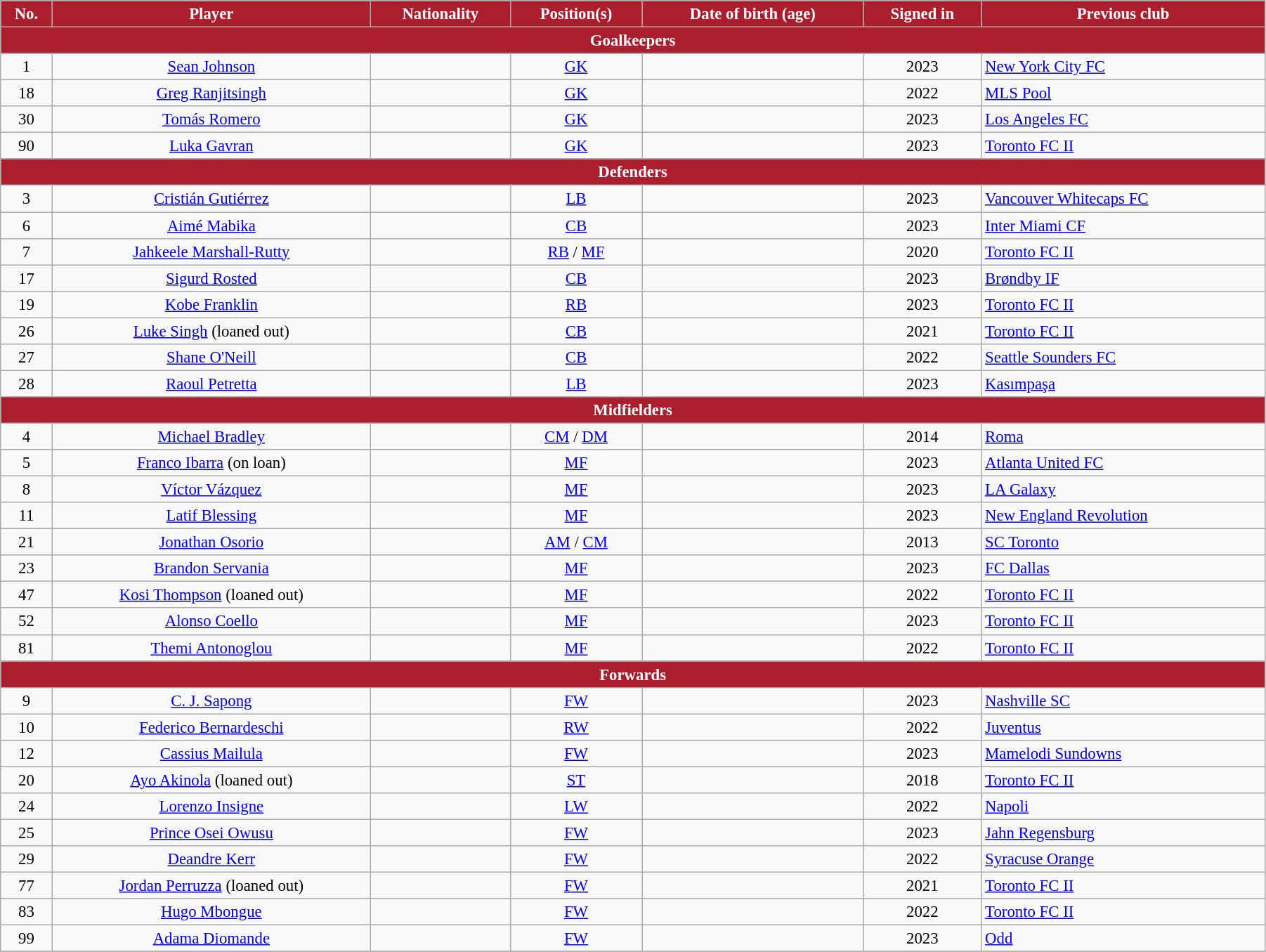<table class="wikitable sortable" style="text-align:center; font-size:95%; width:95%;">
<tr>
<th style="background:#AB1E2D; color:white; text-align:center;">No.</th>
<th style="background:#AB1E2D; color:white; text-align:center;">Player</th>
<th style="background:#AB1E2D; color:white; text-align:center;">Nationality</th>
<th style="background:#AB1E2D; color:white; text-align:center;">Position(s)</th>
<th style="background:#AB1E2D; color:white; text-align:center;">Date of birth (age)</th>
<th style="background:#AB1E2D; color:white; text-align:center;">Signed in</th>
<th style="background:#AB1E2D; color:white; text-align:center;">Previous club</th>
</tr>
<tr>
<th colspan="7" style="background:#AB1E2D; color:white; text-align:center;">Goalkeepers</th>
</tr>
<tr>
<td>1</td>
<td><a href='#'>Sean Johnson</a></td>
<td></td>
<td><a href='#'>GK</a></td>
<td></td>
<td>2023</td>
<td align="left"> <a href='#'>New York City FC</a></td>
</tr>
<tr>
<td>18</td>
<td><a href='#'>Greg Ranjitsingh</a></td>
<td></td>
<td><a href='#'>GK</a></td>
<td></td>
<td>2022</td>
<td align="left"> <a href='#'>MLS Pool</a></td>
</tr>
<tr>
<td>30</td>
<td><a href='#'>Tomás Romero</a></td>
<td></td>
<td><a href='#'>GK</a></td>
<td></td>
<td>2023</td>
<td align="left"> <a href='#'>Los Angeles FC</a></td>
</tr>
<tr>
<td>90</td>
<td><a href='#'>Luka Gavran</a></td>
<td></td>
<td><a href='#'>GK</a></td>
<td></td>
<td>2023</td>
<td align="left"> <a href='#'>Toronto FC II</a></td>
</tr>
<tr>
<th colspan="7" style="background:#AB1E2D; color:white; text-align:center;">Defenders</th>
</tr>
<tr>
<td>3</td>
<td><a href='#'>Cristián Gutiérrez</a></td>
<td></td>
<td><a href='#'>LB</a></td>
<td></td>
<td>2023</td>
<td align="left"> <a href='#'>Vancouver Whitecaps FC</a></td>
</tr>
<tr>
<td>6</td>
<td><a href='#'>Aimé Mabika</a></td>
<td></td>
<td><a href='#'>CB</a></td>
<td></td>
<td>2023</td>
<td align="left"> <a href='#'>Inter Miami CF</a></td>
</tr>
<tr>
<td>7</td>
<td><a href='#'>Jahkeele Marshall-Rutty</a></td>
<td></td>
<td><a href='#'>RB</a> / <a href='#'>MF</a></td>
<td></td>
<td>2020</td>
<td align="left"> <a href='#'>Toronto FC II</a></td>
</tr>
<tr>
<td>17</td>
<td><a href='#'>Sigurd Rosted</a></td>
<td></td>
<td><a href='#'>CB</a></td>
<td></td>
<td>2023</td>
<td align="left"> <a href='#'>Brøndby IF</a></td>
</tr>
<tr>
<td>19</td>
<td><a href='#'>Kobe Franklin</a></td>
<td></td>
<td><a href='#'>RB</a></td>
<td></td>
<td>2023</td>
<td align="left"> <a href='#'>Toronto FC II</a></td>
</tr>
<tr>
<td>26</td>
<td><a href='#'>Luke Singh</a> (loaned out)</td>
<td></td>
<td><a href='#'>CB</a></td>
<td></td>
<td>2021</td>
<td align="left"> <a href='#'>Toronto FC II</a></td>
</tr>
<tr>
<td>27</td>
<td><a href='#'>Shane O'Neill</a></td>
<td></td>
<td><a href='#'>CB</a></td>
<td></td>
<td>2022</td>
<td align="left"> <a href='#'>Seattle Sounders FC</a></td>
</tr>
<tr>
<td>28</td>
<td><a href='#'>Raoul Petretta</a></td>
<td></td>
<td><a href='#'>LB</a></td>
<td></td>
<td>2023</td>
<td align="left"> <a href='#'>Kasımpaşa</a></td>
</tr>
<tr>
<th colspan="7" style="background:#AB1E2D; color:white; text-align:center;">Midfielders</th>
</tr>
<tr>
<td>4</td>
<td><a href='#'>Michael Bradley</a></td>
<td></td>
<td><a href='#'>CM</a> / <a href='#'>DM</a></td>
<td></td>
<td>2014</td>
<td align="left"> <a href='#'>Roma</a></td>
</tr>
<tr>
<td>5</td>
<td><a href='#'>Franco Ibarra</a> (on loan)</td>
<td></td>
<td><a href='#'>MF</a></td>
<td></td>
<td>2023</td>
<td align="left"> <a href='#'>Atlanta United FC</a></td>
</tr>
<tr>
<td>8</td>
<td><a href='#'>Víctor Vázquez</a></td>
<td></td>
<td><a href='#'>MF</a></td>
<td></td>
<td>2023</td>
<td align="left"> <a href='#'>LA Galaxy</a></td>
</tr>
<tr>
<td>11</td>
<td><a href='#'>Latif Blessing</a></td>
<td></td>
<td><a href='#'>MF</a></td>
<td></td>
<td>2023</td>
<td align="left"> <a href='#'>New England Revolution</a></td>
</tr>
<tr>
<td>21</td>
<td><a href='#'>Jonathan Osorio</a></td>
<td></td>
<td><a href='#'>AM</a> / <a href='#'>CM</a></td>
<td></td>
<td>2013</td>
<td align="left"> <a href='#'>SC Toronto</a></td>
</tr>
<tr>
<td>23</td>
<td><a href='#'>Brandon Servania</a></td>
<td></td>
<td><a href='#'>MF</a></td>
<td></td>
<td>2023</td>
<td align="left"> <a href='#'>FC Dallas</a></td>
</tr>
<tr>
<td>47</td>
<td><a href='#'>Kosi Thompson</a> (loaned out)</td>
<td></td>
<td><a href='#'>MF</a></td>
<td></td>
<td>2022</td>
<td align="left"> <a href='#'>Toronto FC II</a></td>
</tr>
<tr>
<td>52</td>
<td><a href='#'>Alonso Coello</a></td>
<td></td>
<td><a href='#'>MF</a></td>
<td></td>
<td>2023</td>
<td align="left"> <a href='#'>Toronto FC II</a></td>
</tr>
<tr>
<td>81</td>
<td><a href='#'>Themi Antonoglou</a></td>
<td></td>
<td><a href='#'>MF</a></td>
<td></td>
<td>2022</td>
<td align="left"> <a href='#'>Toronto FC II</a></td>
</tr>
<tr>
<th colspan="7" style="background:#AB1E2D; color:white; text-align:center;">Forwards</th>
</tr>
<tr>
<td>9</td>
<td><a href='#'>C. J. Sapong</a></td>
<td></td>
<td><a href='#'>FW</a></td>
<td></td>
<td>2023</td>
<td align="left"> <a href='#'>Nashville SC</a></td>
</tr>
<tr>
<td>10</td>
<td><a href='#'>Federico Bernardeschi</a></td>
<td></td>
<td><a href='#'>RW</a></td>
<td></td>
<td>2022</td>
<td align="left"> <a href='#'>Juventus</a></td>
</tr>
<tr>
<td>12</td>
<td><a href='#'>Cassius Mailula</a></td>
<td></td>
<td><a href='#'>FW</a></td>
<td></td>
<td>2023</td>
<td align="left"> <a href='#'>Mamelodi Sundowns</a></td>
</tr>
<tr>
<td>20</td>
<td><a href='#'>Ayo Akinola</a> (loaned out)</td>
<td></td>
<td><a href='#'>ST</a></td>
<td></td>
<td>2018</td>
<td align="left"> <a href='#'>Toronto FC II</a></td>
</tr>
<tr>
<td>24</td>
<td><a href='#'>Lorenzo Insigne</a></td>
<td></td>
<td><a href='#'>LW</a></td>
<td></td>
<td>2022</td>
<td align="left"> <a href='#'>Napoli</a></td>
</tr>
<tr>
<td>25</td>
<td><a href='#'>Prince Osei Owusu</a></td>
<td></td>
<td><a href='#'>FW</a></td>
<td></td>
<td>2023</td>
<td align="left"> <a href='#'>Jahn Regensburg</a></td>
</tr>
<tr>
<td>29</td>
<td><a href='#'>Deandre Kerr</a></td>
<td></td>
<td><a href='#'>FW</a></td>
<td></td>
<td>2022</td>
<td align="left"> <a href='#'>Syracuse Orange</a></td>
</tr>
<tr>
<td>77</td>
<td><a href='#'>Jordan Perruzza</a> (loaned out)</td>
<td></td>
<td><a href='#'>FW</a></td>
<td></td>
<td>2021</td>
<td align="left"> <a href='#'>Toronto FC II</a></td>
</tr>
<tr>
<td>83</td>
<td><a href='#'>Hugo Mbongue</a></td>
<td></td>
<td><a href='#'>FW</a></td>
<td></td>
<td>2022</td>
<td align="left"> <a href='#'>Toronto FC II</a></td>
</tr>
<tr>
<td>99</td>
<td><a href='#'>Adama Diomande</a></td>
<td></td>
<td><a href='#'>FW</a></td>
<td></td>
<td>2023</td>
<td align="left"> <a href='#'>Odd</a></td>
</tr>
<tr>
</tr>
</table>
